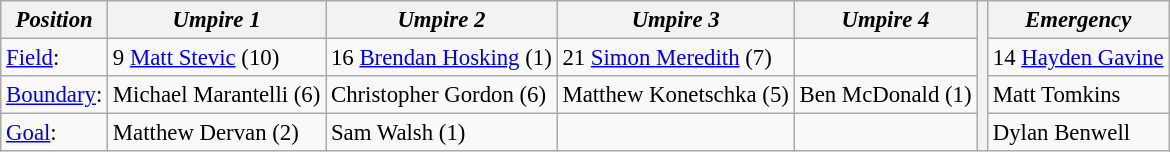<table class="wikitable" style="font-size: 95%;">
<tr>
<th><em>Position</em></th>
<th><em>Umpire 1</em></th>
<th><em>Umpire 2</em></th>
<th><em>Umpire 3</em></th>
<th><em>Umpire 4</em></th>
<th rowspan="4"></th>
<th><em>Emergency</em></th>
</tr>
<tr>
<td><a href='#'>Field</a>:</td>
<td>9 <a href='#'>Matt Stevic</a> (10)</td>
<td>16 <a href='#'>Brendan Hosking</a> (1)</td>
<td>21 <a href='#'>Simon Meredith</a> (7)</td>
<td></td>
<td>14 <a href='#'>Hayden Gavine</a></td>
</tr>
<tr>
<td><a href='#'>Boundary</a>:</td>
<td>Michael Marantelli (6)</td>
<td>Christopher Gordon (6)</td>
<td>Matthew Konetschka (5)</td>
<td>Ben McDonald (1)</td>
<td>Matt Tomkins</td>
</tr>
<tr>
<td><a href='#'>Goal</a>:</td>
<td>Matthew Dervan (2)</td>
<td>Sam Walsh (1)</td>
<td></td>
<td></td>
<td>Dylan Benwell</td>
</tr>
</table>
